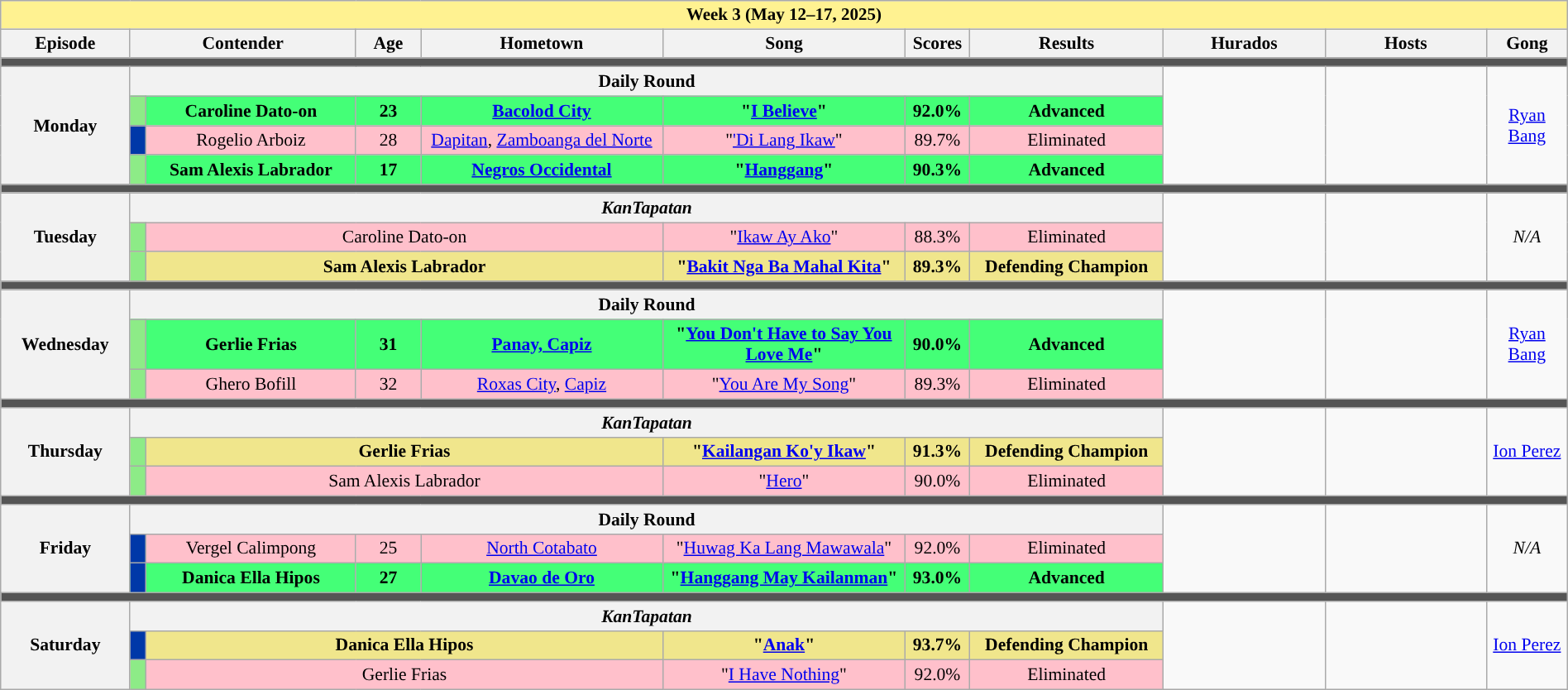<table class="wikitable mw-collapsible mw-collapsed" style="width:100%; text-align:center; font-size:90%;">
<tr>
<th colspan="11" style="background-color:#fff291;font-size:14px">Week 3 (May 12–17, 2025)</th>
</tr>
<tr>
<th width="8%">Episode</th>
<th colspan="2" width="14%">Contender</th>
<th width="04%">Age</th>
<th width="15%">Hometown</th>
<th width="15%">Song</th>
<th width="04%">Scores</th>
<th width="12%">Results</th>
<th width="10%">Hurados</th>
<th width="10%">Hosts</th>
<th width="05%">Gong</th>
</tr>
<tr>
<td colspan="11" style="background:#555;"></td>
</tr>
<tr>
<th rowspan="4">Monday<br></th>
<th colspan="7">Daily Round</th>
<td rowspan="4"></td>
<td rowspan="4"></td>
<td rowspan="4"><a href='#'>Ryan Bang</a></td>
</tr>
<tr style="background:#44ff77;">
<th width="01%" style="background:#8deb87;"></th>
<td><strong>Caroline Dato-on</strong></td>
<td><strong>23</strong></td>
<td><strong><a href='#'>Bacolod City</a></strong></td>
<td><strong>"<a href='#'>I Believe</a>"</strong></td>
<td><strong>92.0%</strong></td>
<td><strong>Advanced</strong></td>
</tr>
<tr style="background:pink;">
<th style="background:#0038A8"></th>
<td>Rogelio Arboiz</td>
<td>28</td>
<td><a href='#'>Dapitan</a>, <a href='#'>Zamboanga del Norte</a></td>
<td>"<a href='#'>'Di Lang Ikaw</a>"</td>
<td>89.7%</td>
<td>Eliminated</td>
</tr>
<tr style="background:#44ff77;">
<th style="background:#8deb87;"></th>
<td><strong>Sam Alexis Labrador</strong></td>
<td><strong>17</strong></td>
<td><strong><a href='#'>Negros Occidental</a></strong></td>
<td><strong>"<a href='#'>Hanggang</a>"</strong></td>
<td><strong>90.3%</strong></td>
<td><strong>Advanced</strong></td>
</tr>
<tr>
<td colspan="11" style="background:#555;"></td>
</tr>
<tr>
<th rowspan="3">Tuesday<br></th>
<th colspan="7"><em>KanTapatan</em></th>
<td rowspan="3"></td>
<td rowspan="3"></td>
<td rowspan="3"><em>N/A</em></td>
</tr>
<tr style="background:pink;">
<th style="background:#8deb87;"></th>
<td colspan="3">Caroline Dato-on</td>
<td>"<a href='#'>Ikaw Ay Ako</a>"</td>
<td>88.3%</td>
<td>Eliminated</td>
</tr>
<tr style="background:khaki;">
<th style="background:#8deb87;"></th>
<td colspan="3"><strong>Sam Alexis Labrador</strong></td>
<td><strong>"<a href='#'>Bakit Nga Ba Mahal Kita</a>"</strong></td>
<td><strong>89.3%</strong></td>
<td><strong>Defending Champion</strong></td>
</tr>
<tr>
<td colspan="11" style="background:#555;"></td>
</tr>
<tr>
<th rowspan="3">Wednesday<br></th>
<th colspan="7">Daily Round</th>
<td rowspan="3"></td>
<td rowspan="3"></td>
<td rowspan="3"><a href='#'>Ryan Bang</a></td>
</tr>
<tr style="background:#44ff77;">
<th style="background:#8deb87;"></th>
<td><strong>Gerlie Frias</strong></td>
<td><strong>31</strong></td>
<td><strong><a href='#'>Panay, Capiz</a></strong></td>
<td><strong>"<a href='#'>You Don't Have to Say You Love Me</a>"</strong></td>
<td><strong>90.0%</strong></td>
<td><strong>Advanced</strong></td>
</tr>
<tr style="background:pink;">
<th style="background:#8deb87;"></th>
<td>Ghero Bofill</td>
<td>32</td>
<td><a href='#'>Roxas City</a>, <a href='#'>Capiz</a></td>
<td>"<a href='#'>You Are My Song</a>"</td>
<td>89.3%</td>
<td>Eliminated</td>
</tr>
<tr>
<td colspan="11" style="background:#555;"></td>
</tr>
<tr>
<th rowspan="3">Thursday<br></th>
<th colspan="7"><em>KanTapatan</em></th>
<td rowspan="3"></td>
<td rowspan="3"></td>
<td rowspan="3"><a href='#'>Ion Perez</a></td>
</tr>
<tr style="background:khaki;">
<th style="background:#8deb87;"></th>
<td colspan="3"><strong>Gerlie Frias</strong></td>
<td><strong>"<a href='#'>Kailangan Ko'y Ikaw</a>"</strong></td>
<td><strong>91.3%</strong></td>
<td><strong>Defending Champion</strong></td>
</tr>
<tr style="background:pink;">
<th style="background:#8deb87;"></th>
<td colspan="3">Sam Alexis Labrador</td>
<td>"<a href='#'>Hero</a>"</td>
<td>90.0%</td>
<td>Eliminated</td>
</tr>
<tr>
<td colspan="11" style="background:#555;"></td>
</tr>
<tr>
<th rowspan="3">Friday<br></th>
<th colspan="7">Daily Round</th>
<td rowspan="3"></td>
<td rowspan="3"></td>
<td rowspan="3"><em>N/A</em></td>
</tr>
<tr style="background:pink;">
<th style="background:#0038A8;"></th>
<td>Vergel Calimpong</td>
<td>25</td>
<td><a href='#'>North Cotabato</a></td>
<td>"<a href='#'>Huwag Ka Lang Mawawala</a>"</td>
<td>92.0%</td>
<td>Eliminated</td>
</tr>
<tr style="background:#44ff77;">
<th style="background:#0038A8;"></th>
<td><strong>Danica Ella Hipos</strong></td>
<td><strong>27</strong></td>
<td><strong><a href='#'>Davao de Oro</a></strong></td>
<td><strong>"<a href='#'>Hanggang May Kailanman</a>"</strong></td>
<td><strong>93.0%</strong></td>
<td><strong>Advanced</strong></td>
</tr>
<tr>
<td colspan="11" style="background:#555;"></td>
</tr>
<tr>
<th rowspan="3">Saturday<br></th>
<th colspan="7"><em>KanTapatan</em></th>
<td rowspan="3"></td>
<td rowspan="3"></td>
<td rowspan="3"><a href='#'>Ion Perez</a></td>
</tr>
<tr style=background:khaki;">
<th style="background:#0038A8;"></th>
<td colspan="3"><strong>Danica Ella Hipos</strong></td>
<td><strong>"<a href='#'>Anak</a>"</strong></td>
<td><strong>93.7%</strong></td>
<td><strong>Defending Champion</strong></td>
</tr>
<tr style="background:pink;">
<th style="background:#8deb87;"></th>
<td colspan="3">Gerlie Frias</td>
<td>"<a href='#'>I Have Nothing</a>"</td>
<td>92.0%</td>
<td>Eliminated</td>
</tr>
</table>
